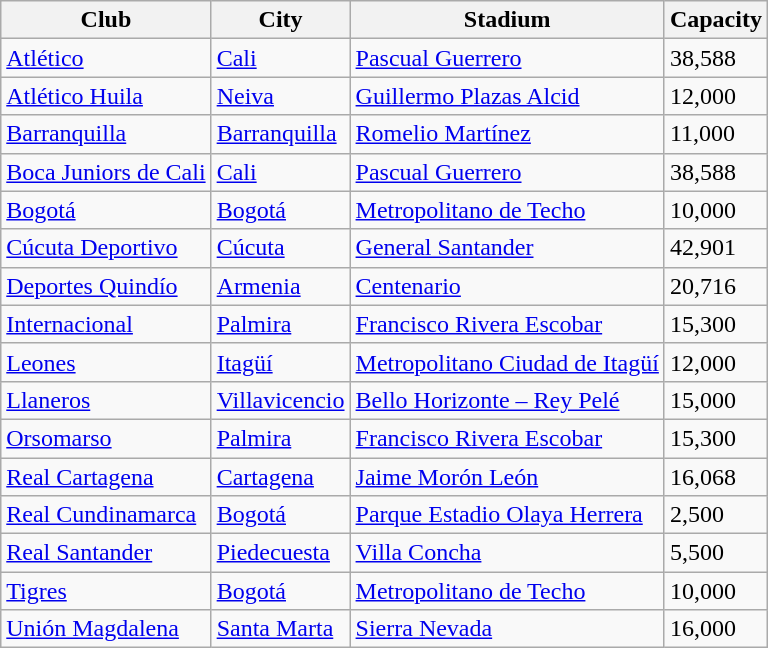<table class="wikitable sortable">
<tr>
<th>Club</th>
<th>City</th>
<th>Stadium</th>
<th>Capacity</th>
</tr>
<tr>
<td><a href='#'>Atlético</a></td>
<td><a href='#'>Cali</a></td>
<td><a href='#'>Pascual Guerrero</a></td>
<td>38,588</td>
</tr>
<tr>
<td><a href='#'>Atlético Huila</a></td>
<td><a href='#'>Neiva</a></td>
<td><a href='#'>Guillermo Plazas Alcid</a></td>
<td>12,000</td>
</tr>
<tr>
<td><a href='#'>Barranquilla</a></td>
<td><a href='#'>Barranquilla</a></td>
<td><a href='#'>Romelio Martínez</a></td>
<td>11,000</td>
</tr>
<tr>
<td><a href='#'>Boca Juniors de Cali</a></td>
<td><a href='#'>Cali</a></td>
<td><a href='#'>Pascual Guerrero</a></td>
<td>38,588</td>
</tr>
<tr>
<td><a href='#'>Bogotá</a></td>
<td><a href='#'>Bogotá</a></td>
<td><a href='#'>Metropolitano de Techo</a></td>
<td>10,000</td>
</tr>
<tr>
<td><a href='#'>Cúcuta Deportivo</a></td>
<td><a href='#'>Cúcuta</a></td>
<td><a href='#'>General Santander</a></td>
<td>42,901</td>
</tr>
<tr>
<td><a href='#'>Deportes Quindío</a></td>
<td><a href='#'>Armenia</a></td>
<td><a href='#'>Centenario</a></td>
<td>20,716</td>
</tr>
<tr>
<td><a href='#'>Internacional</a></td>
<td><a href='#'>Palmira</a></td>
<td><a href='#'>Francisco Rivera Escobar</a></td>
<td>15,300</td>
</tr>
<tr>
<td><a href='#'>Leones</a></td>
<td><a href='#'>Itagüí</a></td>
<td><a href='#'>Metropolitano Ciudad de Itagüí</a></td>
<td>12,000</td>
</tr>
<tr>
<td><a href='#'>Llaneros</a></td>
<td><a href='#'>Villavicencio</a></td>
<td><a href='#'>Bello Horizonte – Rey Pelé</a></td>
<td>15,000</td>
</tr>
<tr>
<td><a href='#'>Orsomarso</a></td>
<td><a href='#'>Palmira</a></td>
<td><a href='#'>Francisco Rivera Escobar</a></td>
<td>15,300</td>
</tr>
<tr>
<td><a href='#'>Real Cartagena</a></td>
<td><a href='#'>Cartagena</a></td>
<td><a href='#'>Jaime Morón León</a></td>
<td>16,068</td>
</tr>
<tr>
<td><a href='#'>Real Cundinamarca</a></td>
<td><a href='#'>Bogotá</a></td>
<td><a href='#'>Parque Estadio Olaya Herrera</a></td>
<td>2,500</td>
</tr>
<tr>
<td><a href='#'>Real Santander</a></td>
<td><a href='#'>Piedecuesta</a></td>
<td><a href='#'>Villa Concha</a></td>
<td>5,500</td>
</tr>
<tr>
<td><a href='#'>Tigres</a></td>
<td><a href='#'>Bogotá</a></td>
<td><a href='#'>Metropolitano de Techo</a></td>
<td>10,000</td>
</tr>
<tr>
<td><a href='#'>Unión Magdalena</a></td>
<td><a href='#'>Santa Marta</a></td>
<td><a href='#'>Sierra Nevada</a></td>
<td>16,000</td>
</tr>
</table>
